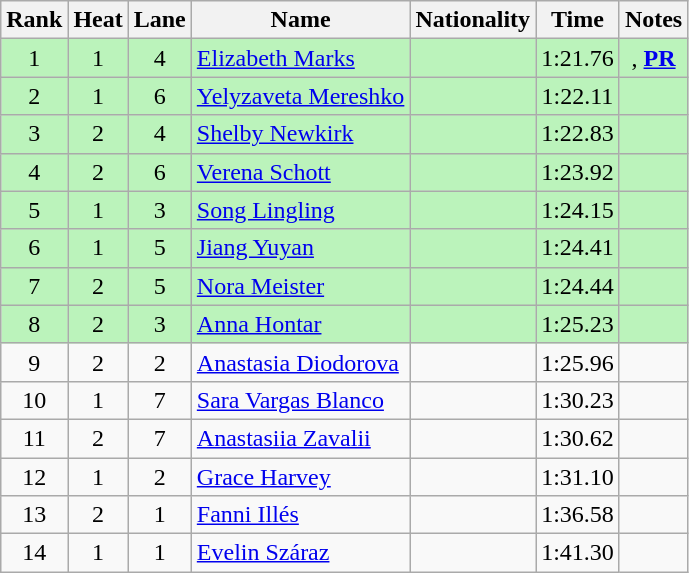<table class="wikitable sortable" style="text-align:center">
<tr>
<th>Rank</th>
<th>Heat</th>
<th>Lane</th>
<th>Name</th>
<th>Nationality</th>
<th>Time</th>
<th>Notes</th>
</tr>
<tr bgcolor=bbf3bb>
<td>1</td>
<td>1</td>
<td>4</td>
<td align=left><a href='#'>Elizabeth Marks</a></td>
<td align=left></td>
<td>1:21.76</td>
<td>, <strong><a href='#'>PR</a></strong></td>
</tr>
<tr bgcolor=bbf3bb>
<td>2</td>
<td>1</td>
<td>6</td>
<td align=left><a href='#'>Yelyzaveta Mereshko</a></td>
<td align=left></td>
<td>1:22.11</td>
<td></td>
</tr>
<tr bgcolor=bbf3bb>
<td>3</td>
<td>2</td>
<td>4</td>
<td align=left><a href='#'>Shelby Newkirk</a></td>
<td align=left></td>
<td>1:22.83</td>
<td></td>
</tr>
<tr bgcolor=bbf3bb>
<td>4</td>
<td>2</td>
<td>6</td>
<td align=left><a href='#'>Verena Schott</a></td>
<td align=left></td>
<td>1:23.92</td>
<td></td>
</tr>
<tr bgcolor=bbf3bb>
<td>5</td>
<td>1</td>
<td>3</td>
<td align=left><a href='#'>Song Lingling</a></td>
<td align=left></td>
<td>1:24.15</td>
<td></td>
</tr>
<tr bgcolor=bbf3bb>
<td>6</td>
<td>1</td>
<td>5</td>
<td align=left><a href='#'>Jiang Yuyan</a></td>
<td align=left></td>
<td>1:24.41</td>
<td></td>
</tr>
<tr bgcolor=bbf3bb>
<td>7</td>
<td>2</td>
<td>5</td>
<td align=left><a href='#'>Nora Meister</a></td>
<td align=left></td>
<td>1:24.44</td>
<td></td>
</tr>
<tr bgcolor=bbf3bb>
<td>8</td>
<td>2</td>
<td>3</td>
<td align=left><a href='#'>Anna Hontar</a></td>
<td align=left></td>
<td>1:25.23</td>
<td></td>
</tr>
<tr>
<td>9</td>
<td>2</td>
<td>2</td>
<td align=left><a href='#'>Anastasia Diodorova</a></td>
<td align=left></td>
<td>1:25.96</td>
<td></td>
</tr>
<tr>
<td>10</td>
<td>1</td>
<td>7</td>
<td align=left><a href='#'>Sara Vargas Blanco</a></td>
<td align=left></td>
<td>1:30.23</td>
<td></td>
</tr>
<tr>
<td>11</td>
<td>2</td>
<td>7</td>
<td align=left><a href='#'>Anastasiia Zavalii</a></td>
<td align=left></td>
<td>1:30.62</td>
<td></td>
</tr>
<tr>
<td>12</td>
<td>1</td>
<td>2</td>
<td align=left><a href='#'>Grace Harvey</a></td>
<td align=left></td>
<td>1:31.10</td>
<td></td>
</tr>
<tr>
<td>13</td>
<td>2</td>
<td>1</td>
<td align=left><a href='#'>Fanni Illés</a></td>
<td align=left></td>
<td>1:36.58</td>
<td></td>
</tr>
<tr>
<td>14</td>
<td>1</td>
<td>1</td>
<td align=left><a href='#'>Evelin Száraz</a></td>
<td align=left></td>
<td>1:41.30</td>
<td></td>
</tr>
</table>
